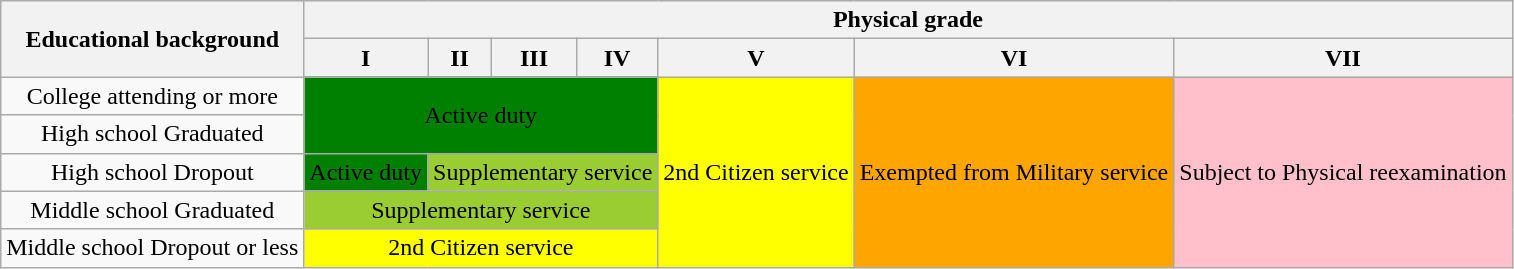<table class="wikitable">
<tr>
<th rowspan="2">Educational background</th>
<th colspan="7">Physical grade</th>
</tr>
<tr>
<th>I</th>
<th>II</th>
<th>III</th>
<th>IV</th>
<th>V</th>
<th>VI</th>
<th>VII</th>
</tr>
<tr>
<td div style="text-align:center">College attending or more</td>
<td colspan="4" rowspan="2" div style="background:green; text-align:center;">Active duty</td>
<td rowspan="5" div style="background:yellow; text-align:center;">2nd Citizen service</td>
<td rowspan="5" div style="background:orange; text-align:center;">Exempted from Military service</td>
<td rowspan="5" div style="background:pink; text-align:center;">Subject to Physical reexamination</td>
</tr>
<tr>
<td div style="text-align:center">High school Graduated</td>
</tr>
<tr>
<td div style="text-align:center">High school Dropout</td>
<td div style="background:green; text-align:center;">Active duty</td>
<td colspan="3" div style="background:yellowgreen; text-align:center;">Supplementary service</td>
</tr>
<tr>
<td div style="text-align:center">Middle school Graduated</td>
<td colspan="4" div style="background:yellowgreen; text-align:center;">Supplementary service</td>
</tr>
<tr>
<td div style="text-align:center">Middle school Dropout or less</td>
<td colspan="4" div style="background:yellow; text-align:center;">2nd Citizen service</td>
</tr>
</table>
